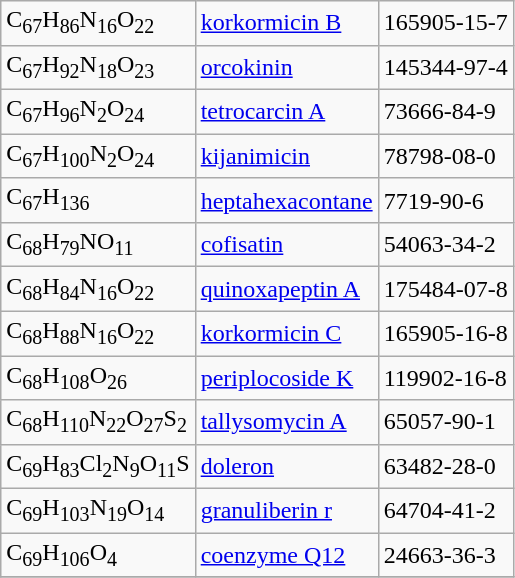<table class="wikitable">
<tr>
<td>C<sub>67</sub>H<sub>86</sub>N<sub>16</sub>O<sub>22</sub></td>
<td><a href='#'>korkormicin B</a></td>
<td>165905-15-7</td>
</tr>
<tr>
<td>C<sub>67</sub>H<sub>92</sub>N<sub>18</sub>O<sub>23</sub></td>
<td><a href='#'>orcokinin</a></td>
<td>145344-97-4</td>
</tr>
<tr>
<td>C<sub>67</sub>H<sub>96</sub>N<sub>2</sub>O<sub>24</sub></td>
<td><a href='#'>tetrocarcin A</a></td>
<td>73666-84-9</td>
</tr>
<tr>
<td>C<sub>67</sub>H<sub>100</sub>N<sub>2</sub>O<sub>24</sub></td>
<td><a href='#'>kijanimicin</a></td>
<td>78798-08-0</td>
</tr>
<tr>
<td>C<sub>67</sub>H<sub>136</sub></td>
<td><a href='#'>heptahexacontane</a></td>
<td>7719-90-6</td>
</tr>
<tr>
<td>C<sub>68</sub>H<sub>79</sub>NO<sub>11</sub></td>
<td><a href='#'>cofisatin</a></td>
<td>54063-34-2</td>
</tr>
<tr>
<td>C<sub>68</sub>H<sub>84</sub>N<sub>16</sub>O<sub>22</sub></td>
<td><a href='#'>quinoxapeptin A</a></td>
<td>175484-07-8</td>
</tr>
<tr>
<td>C<sub>68</sub>H<sub>88</sub>N<sub>16</sub>O<sub>22</sub></td>
<td><a href='#'>korkormicin C</a></td>
<td>165905-16-8</td>
</tr>
<tr>
<td>C<sub>68</sub>H<sub>108</sub>O<sub>26</sub></td>
<td><a href='#'>periplocoside K</a></td>
<td>119902-16-8</td>
</tr>
<tr>
<td>C<sub>68</sub>H<sub>110</sub>N<sub>22</sub>O<sub>27</sub>S<sub>2</sub></td>
<td><a href='#'>tallysomycin A</a></td>
<td>65057-90-1</td>
</tr>
<tr>
<td>C<sub>69</sub>H<sub>83</sub>Cl<sub>2</sub>N<sub>9</sub>O<sub>11</sub>S</td>
<td><a href='#'>doleron</a></td>
<td>63482-28-0</td>
</tr>
<tr>
<td>C<sub>69</sub>H<sub>103</sub>N<sub>19</sub>O<sub>14</sub></td>
<td><a href='#'>granuliberin r</a></td>
<td>64704-41-2</td>
</tr>
<tr>
<td>C<sub>69</sub>H<sub>106</sub>O<sub>4</sub></td>
<td><a href='#'>coenzyme Q12</a></td>
<td>24663-36-3</td>
</tr>
<tr>
</tr>
</table>
